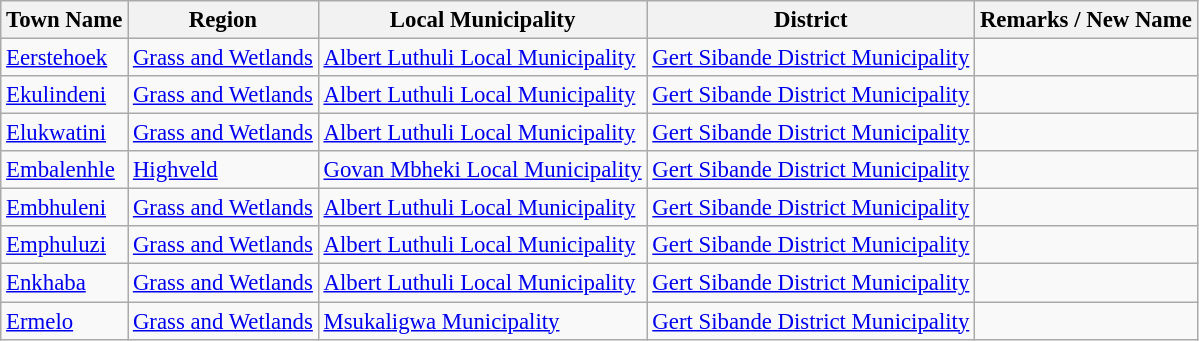<table class="wikitable sortable" style="font-size: 95%;">
<tr>
<th>Town Name</th>
<th>Region</th>
<th>Local Municipality</th>
<th>District</th>
<th>Remarks / New Name</th>
</tr>
<tr>
<td><a href='#'>Eerstehoek</a></td>
<td><a href='#'>Grass and Wetlands</a></td>
<td><a href='#'>Albert Luthuli Local Municipality</a></td>
<td><a href='#'>Gert Sibande District Municipality</a></td>
<td></td>
</tr>
<tr>
<td><a href='#'>Ekulindeni</a></td>
<td><a href='#'>Grass and Wetlands</a></td>
<td><a href='#'>Albert Luthuli Local Municipality</a></td>
<td><a href='#'>Gert Sibande District Municipality</a></td>
<td></td>
</tr>
<tr>
<td><a href='#'>Elukwatini</a></td>
<td><a href='#'>Grass and Wetlands</a></td>
<td><a href='#'>Albert Luthuli Local Municipality</a></td>
<td><a href='#'>Gert Sibande District Municipality</a></td>
<td></td>
</tr>
<tr>
<td><a href='#'>Embalenhle</a></td>
<td><a href='#'>Highveld</a></td>
<td><a href='#'>Govan Mbheki Local Municipality</a></td>
<td><a href='#'>Gert Sibande District Municipality</a></td>
<td></td>
</tr>
<tr>
<td><a href='#'>Embhuleni</a></td>
<td><a href='#'>Grass and Wetlands</a></td>
<td><a href='#'>Albert Luthuli Local Municipality</a></td>
<td><a href='#'>Gert Sibande District Municipality</a></td>
<td></td>
</tr>
<tr>
<td><a href='#'>Emphuluzi</a></td>
<td><a href='#'>Grass and Wetlands</a></td>
<td><a href='#'>Albert Luthuli Local Municipality</a></td>
<td><a href='#'>Gert Sibande District Municipality</a></td>
<td></td>
</tr>
<tr>
<td><a href='#'>Enkhaba</a></td>
<td><a href='#'>Grass and Wetlands</a></td>
<td><a href='#'>Albert Luthuli Local Municipality</a></td>
<td><a href='#'>Gert Sibande District Municipality</a></td>
<td></td>
</tr>
<tr>
<td><a href='#'>Ermelo</a></td>
<td><a href='#'>Grass and Wetlands</a></td>
<td><a href='#'>Msukaligwa Municipality</a></td>
<td><a href='#'>Gert Sibande District Municipality</a></td>
<td></td>
</tr>
</table>
